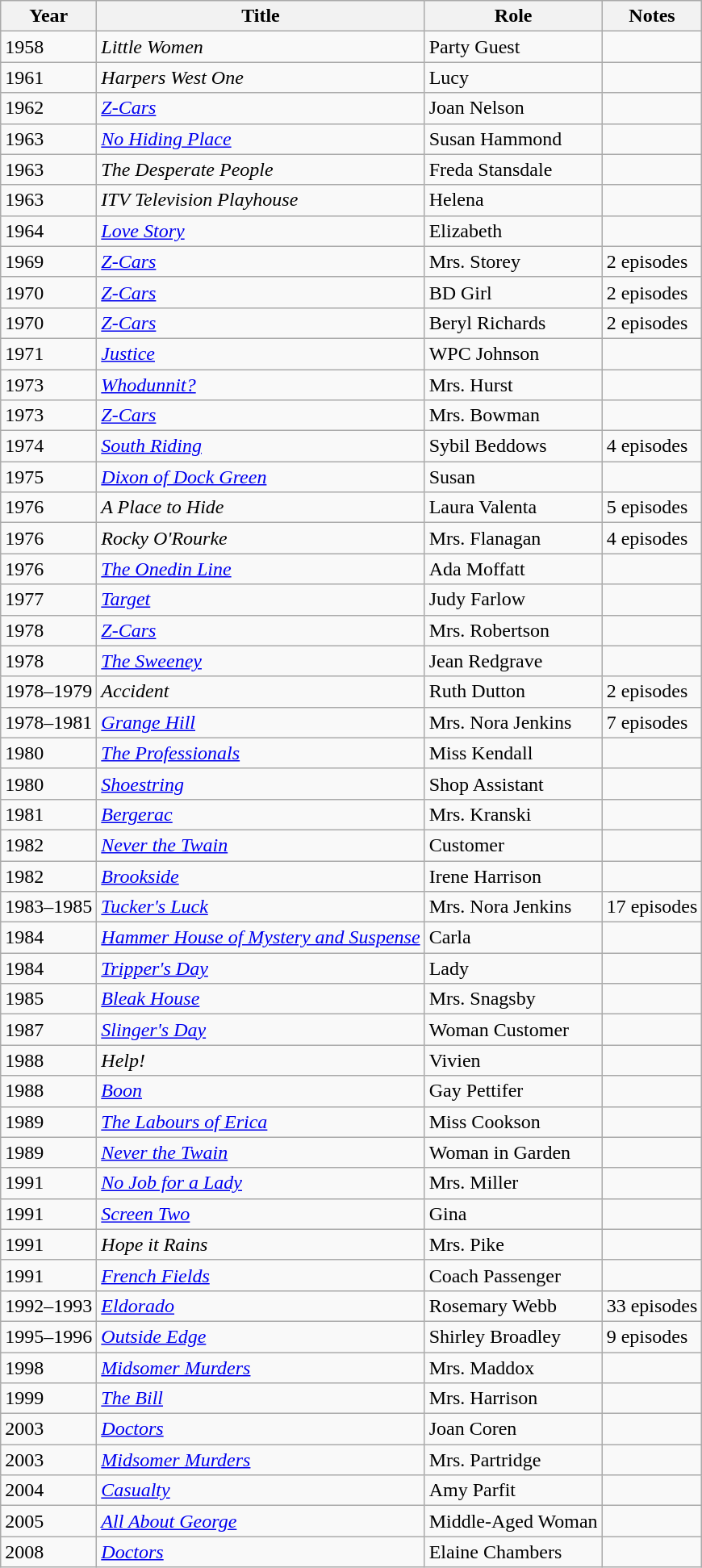<table class= "wikitable">
<tr>
<th>Year</th>
<th>Title</th>
<th>Role</th>
<th>Notes</th>
</tr>
<tr>
<td>1958</td>
<td><em>Little Women</em></td>
<td>Party Guest</td>
<td></td>
</tr>
<tr>
<td>1961</td>
<td><em>Harpers West One</em></td>
<td>Lucy</td>
<td></td>
</tr>
<tr>
<td>1962</td>
<td><em><a href='#'>Z-Cars</a></em></td>
<td>Joan Nelson</td>
<td></td>
</tr>
<tr>
<td>1963</td>
<td><em><a href='#'>No Hiding Place</a></em></td>
<td>Susan Hammond</td>
<td></td>
</tr>
<tr>
<td>1963</td>
<td><em>The Desperate People</em></td>
<td>Freda Stansdale</td>
<td></td>
</tr>
<tr>
<td>1963</td>
<td><em>ITV Television Playhouse</em></td>
<td>Helena</td>
<td></td>
</tr>
<tr>
<td>1964</td>
<td><em><a href='#'>Love Story</a></em></td>
<td>Elizabeth</td>
<td></td>
</tr>
<tr>
<td>1969</td>
<td><em><a href='#'>Z-Cars</a></em></td>
<td>Mrs. Storey</td>
<td>2 episodes</td>
</tr>
<tr>
<td>1970</td>
<td><em><a href='#'>Z-Cars</a></em></td>
<td>BD Girl</td>
<td>2 episodes</td>
</tr>
<tr>
<td>1970</td>
<td><em><a href='#'>Z-Cars</a></em></td>
<td>Beryl Richards</td>
<td>2 episodes</td>
</tr>
<tr>
<td>1971</td>
<td><em><a href='#'>Justice</a></em></td>
<td>WPC Johnson</td>
<td></td>
</tr>
<tr>
<td>1973</td>
<td><em><a href='#'>Whodunnit?</a></em></td>
<td>Mrs. Hurst</td>
<td></td>
</tr>
<tr>
<td>1973</td>
<td><em><a href='#'>Z-Cars</a></em></td>
<td>Mrs. Bowman</td>
<td></td>
</tr>
<tr>
<td>1974</td>
<td><em><a href='#'>South Riding</a></em></td>
<td>Sybil Beddows</td>
<td>4 episodes</td>
</tr>
<tr>
<td>1975</td>
<td><em><a href='#'>Dixon of Dock Green</a></em></td>
<td>Susan</td>
<td></td>
</tr>
<tr>
<td>1976</td>
<td><em>A Place to Hide</em></td>
<td>Laura Valenta</td>
<td>5 episodes</td>
</tr>
<tr>
<td>1976</td>
<td><em>Rocky O'Rourke</em></td>
<td>Mrs. Flanagan</td>
<td>4 episodes</td>
</tr>
<tr>
<td>1976</td>
<td><em><a href='#'>The Onedin Line</a></em></td>
<td>Ada Moffatt</td>
<td></td>
</tr>
<tr>
<td>1977</td>
<td><em><a href='#'>Target</a></em></td>
<td>Judy Farlow</td>
<td></td>
</tr>
<tr>
<td>1978</td>
<td><em><a href='#'>Z-Cars</a></em></td>
<td>Mrs. Robertson</td>
<td></td>
</tr>
<tr>
<td>1978</td>
<td><em><a href='#'>The Sweeney</a></em></td>
<td>Jean Redgrave</td>
<td></td>
</tr>
<tr>
<td>1978–1979</td>
<td><em>Accident</em></td>
<td>Ruth Dutton</td>
<td>2 episodes</td>
</tr>
<tr>
<td>1978–1981</td>
<td><em><a href='#'>Grange Hill</a></em></td>
<td>Mrs. Nora Jenkins</td>
<td>7 episodes</td>
</tr>
<tr>
<td>1980</td>
<td><em><a href='#'>The Professionals</a></em></td>
<td>Miss Kendall</td>
<td></td>
</tr>
<tr>
<td>1980</td>
<td><em><a href='#'>Shoestring</a></em></td>
<td>Shop Assistant</td>
<td></td>
</tr>
<tr>
<td>1981</td>
<td><em><a href='#'>Bergerac</a></em></td>
<td>Mrs. Kranski</td>
<td></td>
</tr>
<tr>
<td>1982</td>
<td><em><a href='#'>Never the Twain</a></em></td>
<td>Customer</td>
<td></td>
</tr>
<tr>
<td>1982</td>
<td><em><a href='#'>Brookside</a></em></td>
<td>Irene Harrison</td>
<td></td>
</tr>
<tr>
<td>1983–1985</td>
<td><em><a href='#'>Tucker's Luck</a></em></td>
<td>Mrs. Nora Jenkins</td>
<td>17 episodes</td>
</tr>
<tr>
<td>1984</td>
<td><em><a href='#'>Hammer House of Mystery and Suspense</a></em></td>
<td>Carla</td>
<td></td>
</tr>
<tr>
<td>1984</td>
<td><em><a href='#'>Tripper's Day</a></em></td>
<td>Lady</td>
<td></td>
</tr>
<tr>
<td>1985</td>
<td><em><a href='#'>Bleak House</a></em></td>
<td>Mrs. Snagsby</td>
<td></td>
</tr>
<tr>
<td>1987</td>
<td><em><a href='#'>Slinger's Day</a></em></td>
<td>Woman Customer</td>
<td></td>
</tr>
<tr>
<td>1988</td>
<td><em>Help!</em></td>
<td>Vivien</td>
<td></td>
</tr>
<tr>
<td>1988</td>
<td><em><a href='#'>Boon</a></em></td>
<td>Gay Pettifer</td>
<td></td>
</tr>
<tr>
<td>1989</td>
<td><em><a href='#'>The Labours of Erica</a></em></td>
<td>Miss Cookson</td>
<td></td>
</tr>
<tr>
<td>1989</td>
<td><em><a href='#'>Never the Twain</a></em></td>
<td>Woman in Garden</td>
<td></td>
</tr>
<tr>
<td>1991</td>
<td><em><a href='#'>No Job for a Lady</a></em></td>
<td>Mrs. Miller</td>
<td></td>
</tr>
<tr>
<td>1991</td>
<td><em><a href='#'>Screen Two</a></em></td>
<td>Gina</td>
<td></td>
</tr>
<tr>
<td>1991</td>
<td><em>Hope it Rains</em></td>
<td>Mrs. Pike</td>
<td></td>
</tr>
<tr>
<td>1991</td>
<td><em><a href='#'>French Fields</a></em></td>
<td>Coach Passenger</td>
<td></td>
</tr>
<tr>
<td>1992–1993</td>
<td><em><a href='#'>Eldorado</a></em></td>
<td>Rosemary Webb</td>
<td>33 episodes</td>
</tr>
<tr>
<td>1995–1996</td>
<td><em><a href='#'>Outside Edge</a></em></td>
<td>Shirley Broadley</td>
<td>9 episodes</td>
</tr>
<tr>
<td>1998</td>
<td><em><a href='#'>Midsomer Murders</a></em></td>
<td>Mrs. Maddox</td>
<td></td>
</tr>
<tr>
<td>1999</td>
<td><em><a href='#'>The Bill</a></em></td>
<td>Mrs. Harrison</td>
<td></td>
</tr>
<tr>
<td>2003</td>
<td><em><a href='#'>Doctors</a></em></td>
<td>Joan Coren</td>
<td></td>
</tr>
<tr>
<td>2003</td>
<td><em><a href='#'>Midsomer Murders</a></em></td>
<td>Mrs. Partridge</td>
<td></td>
</tr>
<tr>
<td>2004</td>
<td><em><a href='#'>Casualty</a></em></td>
<td>Amy Parfit</td>
<td></td>
</tr>
<tr>
<td>2005</td>
<td><em><a href='#'>All About George</a></em></td>
<td>Middle-Aged Woman</td>
<td></td>
</tr>
<tr>
<td>2008</td>
<td><em><a href='#'>Doctors</a></em></td>
<td>Elaine Chambers</td>
<td></td>
</tr>
</table>
